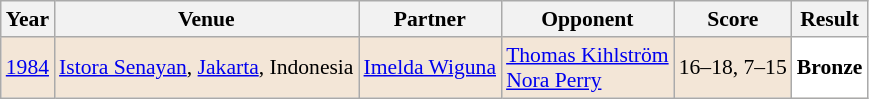<table class="sortable wikitable" style="font-size: 90%">
<tr>
<th>Year</th>
<th>Venue</th>
<th>Partner</th>
<th>Opponent</th>
<th>Score</th>
<th>Result</th>
</tr>
<tr style="background:#F3E6D7">
<td align="center"><a href='#'>1984</a></td>
<td align="left"><a href='#'>Istora Senayan</a>, <a href='#'>Jakarta</a>, Indonesia</td>
<td align="left"> <a href='#'>Imelda Wiguna</a></td>
<td align="left"> <a href='#'>Thomas Kihlström</a><br> <a href='#'>Nora Perry</a></td>
<td align="left">16–18, 7–15</td>
<td style="text-align:left; background:white"> <strong>Bronze</strong></td>
</tr>
</table>
